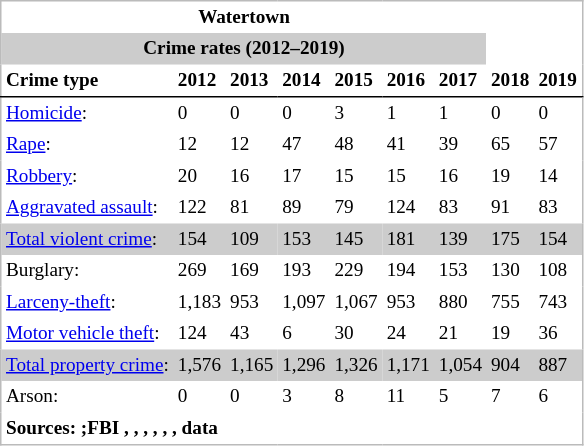<table class="floatright" style="margin:1 1em 1em 0; border:1px #bbb solid; border-collapse:collapse; font-size:80%;" cellpadding="3">
<tr>
<th colspan="7"><span><strong>Watertown</strong></span></th>
</tr>
<tr style="text-align:center; background:#ccc;">
<th colspan="7"><span>Crime rates (2012–2019)</span></th>
</tr>
<tr style="text-align:center;border-bottom:solid 1px;margin-bottom:.2em;width:66%;text-align:left;color:black;font-weight:bold;">
<td>Crime type</td>
<td>2012</td>
<td>2013</td>
<td>2014</td>
<td>2015</td>
<td>2016</td>
<td>2017</td>
<td>2018</td>
<td>2019</td>
</tr>
<tr align="left">
<td><a href='#'>Homicide</a>:</td>
<td>0</td>
<td>0</td>
<td>0</td>
<td>3</td>
<td>1</td>
<td>1</td>
<td>0</td>
<td>0</td>
</tr>
<tr align="left">
<td><a href='#'>Rape</a>:</td>
<td>12</td>
<td>12</td>
<td>47</td>
<td>48</td>
<td>41</td>
<td>39</td>
<td>65</td>
<td>57</td>
</tr>
<tr align="left">
<td><a href='#'>Robbery</a>:</td>
<td>20</td>
<td>16</td>
<td>17</td>
<td>15</td>
<td>15</td>
<td>16</td>
<td>19</td>
<td>14</td>
</tr>
<tr align="left">
<td><a href='#'>Aggravated assault</a>:</td>
<td>122</td>
<td>81</td>
<td>89</td>
<td>79</td>
<td>124</td>
<td>83</td>
<td>91</td>
<td>83</td>
</tr>
<tr style="text-align:left; background:#ccc;">
<td><a href='#'>Total violent crime</a>:</td>
<td>154</td>
<td>109</td>
<td>153</td>
<td>145</td>
<td>181</td>
<td>139</td>
<td>175</td>
<td>154</td>
</tr>
<tr align="left">
<td>Burglary:</td>
<td>269</td>
<td>169</td>
<td>193</td>
<td>229</td>
<td>194</td>
<td>153</td>
<td>130</td>
<td>108</td>
</tr>
<tr align="left">
<td><a href='#'>Larceny-theft</a>:</td>
<td>1,183</td>
<td>953</td>
<td>1,097</td>
<td>1,067</td>
<td>953</td>
<td>880</td>
<td>755</td>
<td>743</td>
</tr>
<tr align="left">
<td><a href='#'>Motor vehicle theft</a>:</td>
<td>124</td>
<td>43</td>
<td>6</td>
<td>30</td>
<td>24</td>
<td>21</td>
<td>19</td>
<td>36</td>
</tr>
<tr style="text-align:left; background:#ccc;">
<td><a href='#'>Total property crime</a>:</td>
<td>1,576</td>
<td>1,165</td>
<td>1,296</td>
<td>1,326</td>
<td>1,171</td>
<td>1,054</td>
<td>904</td>
<td>887</td>
</tr>
<tr align="left">
<td>Arson:</td>
<td>0</td>
<td>0</td>
<td>3</td>
<td>8</td>
<td>11</td>
<td>5</td>
<td>7</td>
<td>6</td>
</tr>
<tr align="left">
<th colspan="8"><span><strong>Sources</strong>: <em></em>;</span><span>FBI , , , , , ,   data</span></th>
<td></td>
</tr>
</table>
